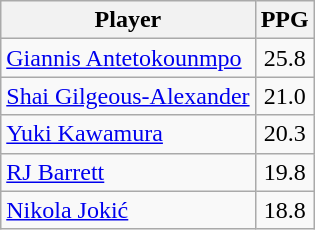<table class="wikitable">
<tr>
<th>Player</th>
<th>PPG</th>
</tr>
<tr>
<td> <a href='#'>Giannis Antetokounmpo</a></td>
<td align=center>25.8</td>
</tr>
<tr>
<td> <a href='#'>Shai Gilgeous-Alexander</a></td>
<td align=center>21.0</td>
</tr>
<tr>
<td> <a href='#'>Yuki Kawamura</a></td>
<td align=center>20.3</td>
</tr>
<tr>
<td> <a href='#'>RJ Barrett</a></td>
<td align=center>19.8</td>
</tr>
<tr>
<td> <a href='#'>Nikola Jokić</a></td>
<td align=center>18.8</td>
</tr>
</table>
